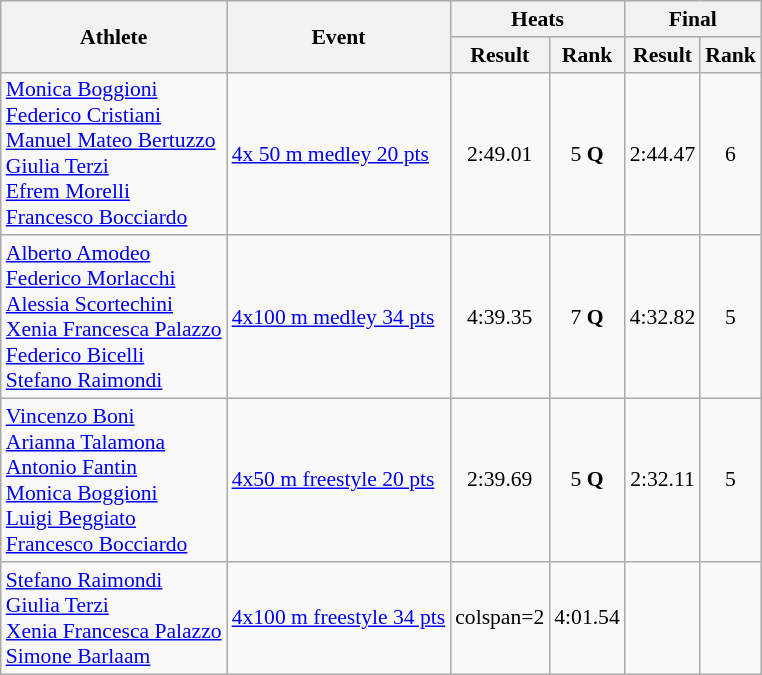<table class=wikitable style="font-size:90%">
<tr>
<th rowspan="2">Athlete</th>
<th rowspan="2">Event</th>
<th colspan="2">Heats</th>
<th colspan="2">Final</th>
</tr>
<tr>
<th>Result</th>
<th>Rank</th>
<th>Result</th>
<th>Rank</th>
</tr>
<tr align=center>
<td align=left><a href='#'>Monica Boggioni</a><br><a href='#'>Federico Cristiani</a><br><a href='#'>Manuel Mateo Bertuzzo</a><br><a href='#'>Giulia Terzi</a><br><a href='#'>Efrem Morelli</a><br><a href='#'>Francesco Bocciardo</a></td>
<td align=left><a href='#'>4x 50 m medley 20 pts</a></td>
<td>2:49.01</td>
<td>5 <strong>Q</strong></td>
<td>2:44.47</td>
<td>6</td>
</tr>
<tr align=center>
<td align=left><a href='#'>Alberto Amodeo</a><br><a href='#'>Federico Morlacchi</a><br><a href='#'>Alessia Scortechini</a><br><a href='#'>Xenia Francesca Palazzo</a><br><a href='#'>Federico Bicelli</a><br><a href='#'>Stefano Raimondi</a></td>
<td align=left><a href='#'>4x100 m medley 34 pts</a></td>
<td>4:39.35</td>
<td>7 <strong>Q</strong></td>
<td>4:32.82</td>
<td>5</td>
</tr>
<tr align="center">
<td align="left"><a href='#'>Vincenzo Boni</a><br><a href='#'>Arianna Talamona</a><br><a href='#'>Antonio Fantin</a><br><a href='#'>Monica Boggioni</a><br><a href='#'>Luigi Beggiato</a><br><a href='#'>Francesco Bocciardo</a></td>
<td align="left"><a href='#'>4x50 m freestyle 20 pts</a></td>
<td>2:39.69</td>
<td>5 <strong>Q</strong></td>
<td>2:32.11</td>
<td>5</td>
</tr>
<tr align="center">
<td align="left"><a href='#'>Stefano Raimondi</a><br><a href='#'>Giulia Terzi</a><br><a href='#'>Xenia Francesca Palazzo</a><br><a href='#'>Simone Barlaam</a></td>
<td align="left"><a href='#'>4x100 m freestyle 34 pts</a></td>
<td>colspan=2 </td>
<td>4:01.54</td>
<td></td>
</tr>
</table>
